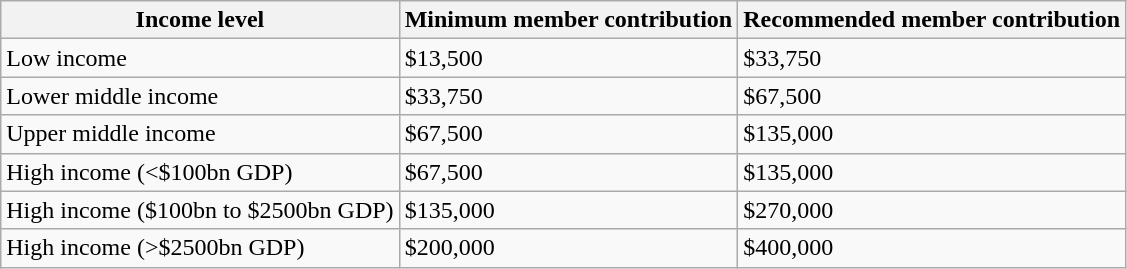<table class="wikitable">
<tr>
<th>Income level</th>
<th>Minimum member contribution</th>
<th>Recommended member contribution</th>
</tr>
<tr>
<td>Low income</td>
<td>$13,500</td>
<td>$33,750</td>
</tr>
<tr>
<td>Lower middle income</td>
<td>$33,750</td>
<td>$67,500</td>
</tr>
<tr>
<td>Upper middle income</td>
<td>$67,500</td>
<td>$135,000</td>
</tr>
<tr>
<td>High income (<$100bn GDP)</td>
<td>$67,500</td>
<td>$135,000</td>
</tr>
<tr>
<td>High income ($100bn to $2500bn GDP)</td>
<td>$135,000</td>
<td>$270,000</td>
</tr>
<tr>
<td>High income (>$2500bn GDP)</td>
<td>$200,000</td>
<td>$400,000</td>
</tr>
</table>
